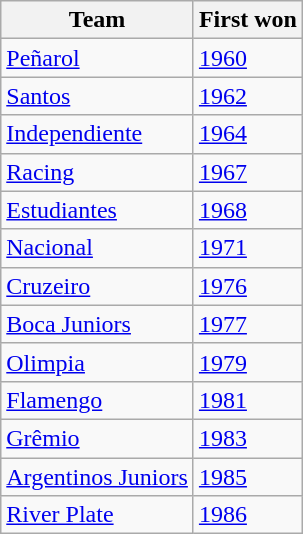<table class="wikitable">
<tr>
<th>Team</th>
<th>First won</th>
</tr>
<tr>
<td> <a href='#'>Peñarol</a></td>
<td><a href='#'>1960</a></td>
</tr>
<tr>
<td> <a href='#'>Santos</a></td>
<td><a href='#'>1962</a></td>
</tr>
<tr>
<td> <a href='#'>Independiente</a></td>
<td><a href='#'>1964</a></td>
</tr>
<tr>
<td> <a href='#'>Racing</a></td>
<td><a href='#'>1967</a></td>
</tr>
<tr>
<td> <a href='#'>Estudiantes</a></td>
<td><a href='#'>1968</a></td>
</tr>
<tr>
<td> <a href='#'>Nacional</a></td>
<td><a href='#'>1971</a></td>
</tr>
<tr>
<td> <a href='#'>Cruzeiro</a></td>
<td><a href='#'>1976</a></td>
</tr>
<tr>
<td> <a href='#'>Boca Juniors</a></td>
<td><a href='#'>1977</a></td>
</tr>
<tr>
<td> <a href='#'>Olimpia</a></td>
<td><a href='#'>1979</a></td>
</tr>
<tr>
<td> <a href='#'>Flamengo</a></td>
<td><a href='#'>1981</a></td>
</tr>
<tr>
<td> <a href='#'>Grêmio</a></td>
<td><a href='#'>1983</a></td>
</tr>
<tr>
<td> <a href='#'>Argentinos Juniors</a></td>
<td><a href='#'>1985</a></td>
</tr>
<tr>
<td> <a href='#'>River Plate</a></td>
<td><a href='#'>1986</a></td>
</tr>
</table>
